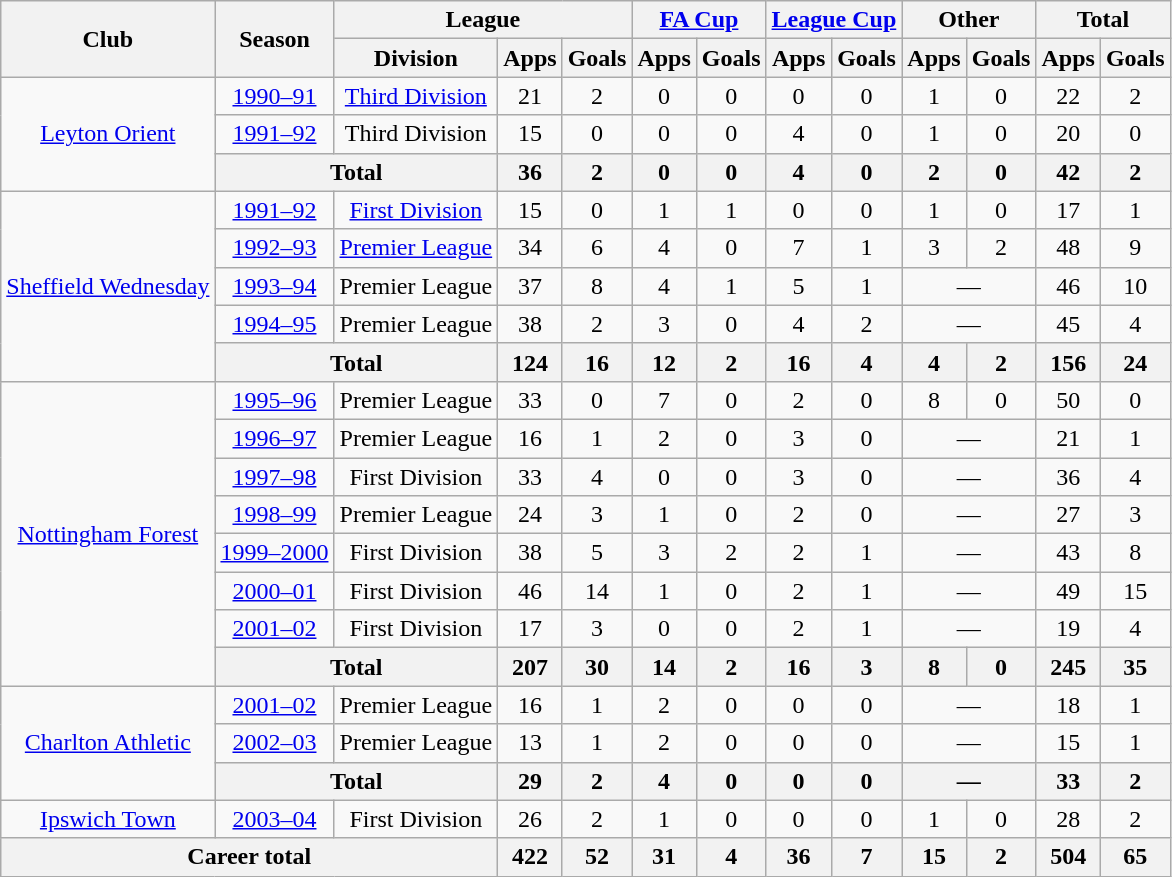<table class="wikitable" style="text-align:center">
<tr>
<th rowspan="2">Club</th>
<th rowspan="2">Season</th>
<th colspan="3">League</th>
<th colspan="2"><a href='#'>FA Cup</a></th>
<th colspan="2"><a href='#'>League Cup</a></th>
<th colspan="2">Other</th>
<th colspan="2">Total</th>
</tr>
<tr>
<th>Division</th>
<th>Apps</th>
<th>Goals</th>
<th>Apps</th>
<th>Goals</th>
<th>Apps</th>
<th>Goals</th>
<th>Apps</th>
<th>Goals</th>
<th>Apps</th>
<th>Goals</th>
</tr>
<tr>
<td rowspan="3"><a href='#'>Leyton Orient</a></td>
<td><a href='#'>1990–91</a></td>
<td><a href='#'>Third Division</a></td>
<td>21</td>
<td>2</td>
<td>0</td>
<td>0</td>
<td>0</td>
<td>0</td>
<td>1</td>
<td>0</td>
<td>22</td>
<td>2</td>
</tr>
<tr>
<td><a href='#'>1991–92</a></td>
<td>Third Division</td>
<td>15</td>
<td>0</td>
<td>0</td>
<td>0</td>
<td>4</td>
<td>0</td>
<td>1</td>
<td>0</td>
<td>20</td>
<td>0</td>
</tr>
<tr>
<th colspan="2">Total</th>
<th>36</th>
<th>2</th>
<th>0</th>
<th>0</th>
<th>4</th>
<th>0</th>
<th>2</th>
<th>0</th>
<th>42</th>
<th>2</th>
</tr>
<tr>
<td rowspan="5"><a href='#'>Sheffield Wednesday</a></td>
<td><a href='#'>1991–92</a></td>
<td><a href='#'>First Division</a></td>
<td>15</td>
<td>0</td>
<td>1</td>
<td>1</td>
<td>0</td>
<td>0</td>
<td>1</td>
<td>0</td>
<td>17</td>
<td>1</td>
</tr>
<tr>
<td><a href='#'>1992–93</a></td>
<td><a href='#'>Premier League</a></td>
<td>34</td>
<td>6</td>
<td>4</td>
<td>0</td>
<td>7</td>
<td>1</td>
<td>3</td>
<td>2</td>
<td>48</td>
<td>9</td>
</tr>
<tr>
<td><a href='#'>1993–94</a></td>
<td>Premier League</td>
<td>37</td>
<td>8</td>
<td>4</td>
<td>1</td>
<td>5</td>
<td>1</td>
<td colspan="2">—</td>
<td>46</td>
<td>10</td>
</tr>
<tr>
<td><a href='#'>1994–95</a></td>
<td>Premier League</td>
<td>38</td>
<td>2</td>
<td>3</td>
<td>0</td>
<td>4</td>
<td>2</td>
<td colspan="2">—</td>
<td>45</td>
<td>4</td>
</tr>
<tr>
<th colspan="2">Total</th>
<th>124</th>
<th>16</th>
<th>12</th>
<th>2</th>
<th>16</th>
<th>4</th>
<th>4</th>
<th>2</th>
<th>156</th>
<th>24</th>
</tr>
<tr>
<td rowspan="8"><a href='#'>Nottingham Forest</a></td>
<td><a href='#'>1995–96</a></td>
<td>Premier League</td>
<td>33</td>
<td>0</td>
<td>7</td>
<td>0</td>
<td>2</td>
<td>0</td>
<td>8</td>
<td>0</td>
<td>50</td>
<td>0</td>
</tr>
<tr>
<td><a href='#'>1996–97</a></td>
<td>Premier League</td>
<td>16</td>
<td>1</td>
<td>2</td>
<td>0</td>
<td>3</td>
<td>0</td>
<td colspan="2">—</td>
<td>21</td>
<td>1</td>
</tr>
<tr>
<td><a href='#'>1997–98</a></td>
<td>First Division</td>
<td>33</td>
<td>4</td>
<td>0</td>
<td>0</td>
<td>3</td>
<td>0</td>
<td colspan="2">—</td>
<td>36</td>
<td>4</td>
</tr>
<tr>
<td><a href='#'>1998–99</a></td>
<td>Premier League</td>
<td>24</td>
<td>3</td>
<td>1</td>
<td>0</td>
<td>2</td>
<td>0</td>
<td colspan="2">—</td>
<td>27</td>
<td>3</td>
</tr>
<tr>
<td><a href='#'>1999–2000</a></td>
<td>First Division</td>
<td>38</td>
<td>5</td>
<td>3</td>
<td>2</td>
<td>2</td>
<td>1</td>
<td colspan="2">—</td>
<td>43</td>
<td>8</td>
</tr>
<tr>
<td><a href='#'>2000–01</a></td>
<td>First Division</td>
<td>46</td>
<td>14</td>
<td>1</td>
<td>0</td>
<td>2</td>
<td>1</td>
<td colspan="2">—</td>
<td>49</td>
<td>15</td>
</tr>
<tr>
<td><a href='#'>2001–02</a></td>
<td>First Division</td>
<td>17</td>
<td>3</td>
<td>0</td>
<td>0</td>
<td>2</td>
<td>1</td>
<td colspan="2">—</td>
<td>19</td>
<td>4</td>
</tr>
<tr>
<th colspan="2">Total</th>
<th>207</th>
<th>30</th>
<th>14</th>
<th>2</th>
<th>16</th>
<th>3</th>
<th>8</th>
<th>0</th>
<th>245</th>
<th>35</th>
</tr>
<tr>
<td rowspan="3"><a href='#'>Charlton Athletic</a></td>
<td><a href='#'>2001–02</a></td>
<td>Premier League</td>
<td>16</td>
<td>1</td>
<td>2</td>
<td>0</td>
<td>0</td>
<td>0</td>
<td colspan="2">—</td>
<td>18</td>
<td>1</td>
</tr>
<tr>
<td><a href='#'>2002–03</a></td>
<td>Premier League</td>
<td>13</td>
<td>1</td>
<td>2</td>
<td>0</td>
<td>0</td>
<td>0</td>
<td colspan="2">—</td>
<td>15</td>
<td>1</td>
</tr>
<tr>
<th colspan="2">Total</th>
<th>29</th>
<th>2</th>
<th>4</th>
<th>0</th>
<th>0</th>
<th>0</th>
<th colspan="2">—</th>
<th>33</th>
<th>2</th>
</tr>
<tr>
<td><a href='#'>Ipswich Town</a></td>
<td><a href='#'>2003–04</a></td>
<td>First Division</td>
<td>26</td>
<td>2</td>
<td>1</td>
<td>0</td>
<td>0</td>
<td>0</td>
<td>1</td>
<td>0</td>
<td>28</td>
<td>2</td>
</tr>
<tr>
<th colspan="3">Career total</th>
<th>422</th>
<th>52</th>
<th>31</th>
<th>4</th>
<th>36</th>
<th>7</th>
<th>15</th>
<th>2</th>
<th>504</th>
<th>65</th>
</tr>
</table>
